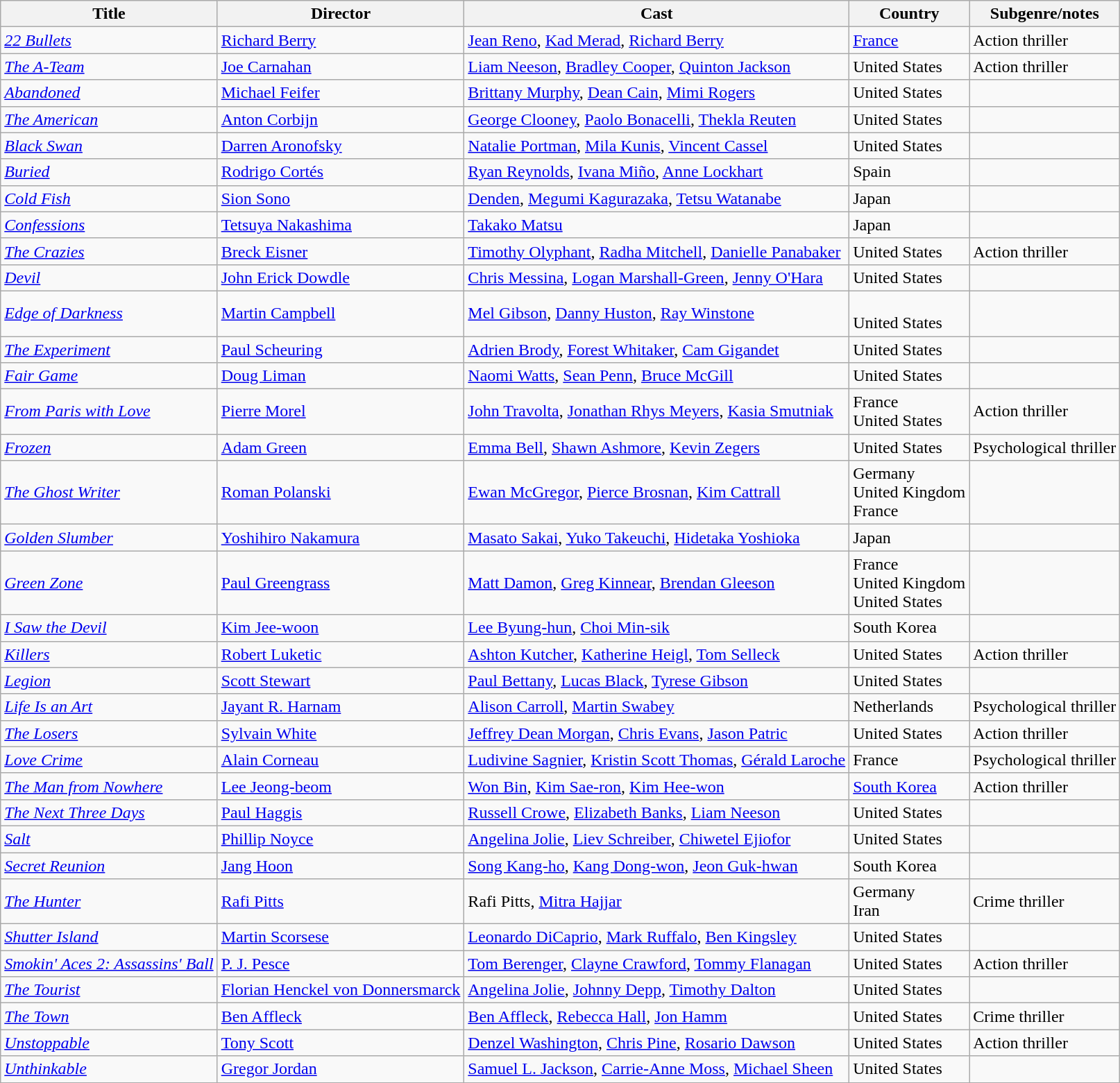<table class="wikitable sortable">
<tr>
<th>Title</th>
<th>Director</th>
<th>Cast</th>
<th>Country</th>
<th>Subgenre/notes</th>
</tr>
<tr>
<td><em><a href='#'>22 Bullets</a></em></td>
<td><a href='#'>Richard Berry</a></td>
<td><a href='#'>Jean Reno</a>, <a href='#'>Kad Merad</a>, <a href='#'>Richard Berry</a></td>
<td><a href='#'>France</a></td>
<td>Action thriller</td>
</tr>
<tr>
<td><em><a href='#'>The A-Team</a></em></td>
<td><a href='#'>Joe Carnahan</a></td>
<td><a href='#'>Liam Neeson</a>, <a href='#'>Bradley Cooper</a>, <a href='#'>Quinton Jackson</a></td>
<td>United States</td>
<td>Action thriller</td>
</tr>
<tr>
<td><em><a href='#'>Abandoned</a></em></td>
<td><a href='#'>Michael Feifer</a></td>
<td><a href='#'>Brittany Murphy</a>, <a href='#'>Dean Cain</a>, <a href='#'>Mimi Rogers</a></td>
<td>United States</td>
<td></td>
</tr>
<tr>
<td><em><a href='#'>The American</a></em></td>
<td><a href='#'>Anton Corbijn</a></td>
<td><a href='#'>George Clooney</a>, <a href='#'>Paolo Bonacelli</a>, <a href='#'>Thekla Reuten</a></td>
<td>United States</td>
<td></td>
</tr>
<tr>
<td><em><a href='#'>Black Swan</a></em></td>
<td><a href='#'>Darren Aronofsky</a></td>
<td><a href='#'>Natalie Portman</a>, <a href='#'>Mila Kunis</a>, <a href='#'>Vincent Cassel</a></td>
<td>United States</td>
<td></td>
</tr>
<tr>
<td><em><a href='#'>Buried</a></em></td>
<td><a href='#'>Rodrigo Cortés</a></td>
<td><a href='#'>Ryan Reynolds</a>, <a href='#'>Ivana Miño</a>, <a href='#'>Anne Lockhart</a></td>
<td>Spain</td>
<td></td>
</tr>
<tr>
<td><em><a href='#'>Cold Fish</a></em></td>
<td><a href='#'>Sion Sono</a></td>
<td><a href='#'>Denden</a>, <a href='#'>Megumi Kagurazaka</a>, <a href='#'>Tetsu Watanabe</a></td>
<td>Japan</td>
<td></td>
</tr>
<tr>
<td><em><a href='#'>Confessions</a></em></td>
<td><a href='#'>Tetsuya Nakashima</a></td>
<td><a href='#'>Takako Matsu</a></td>
<td>Japan</td>
<td></td>
</tr>
<tr>
<td><em><a href='#'>The Crazies</a></em></td>
<td><a href='#'>Breck Eisner</a></td>
<td><a href='#'>Timothy Olyphant</a>, <a href='#'>Radha Mitchell</a>, <a href='#'>Danielle Panabaker</a></td>
<td>United States</td>
<td>Action thriller</td>
</tr>
<tr>
<td><em><a href='#'>Devil</a></em></td>
<td><a href='#'>John Erick Dowdle</a></td>
<td><a href='#'>Chris Messina</a>, <a href='#'>Logan Marshall-Green</a>, <a href='#'>Jenny O'Hara</a></td>
<td>United States</td>
<td></td>
</tr>
<tr>
<td><em><a href='#'>Edge of Darkness</a></em></td>
<td><a href='#'>Martin Campbell</a></td>
<td><a href='#'>Mel Gibson</a>, <a href='#'>Danny Huston</a>, <a href='#'>Ray Winstone</a></td>
<td><br>United States</td>
<td></td>
</tr>
<tr>
<td><em><a href='#'>The Experiment</a></em></td>
<td><a href='#'>Paul Scheuring</a></td>
<td><a href='#'>Adrien Brody</a>, <a href='#'>Forest Whitaker</a>, <a href='#'>Cam Gigandet</a></td>
<td>United States</td>
<td></td>
</tr>
<tr>
<td><em><a href='#'>Fair Game</a></em></td>
<td><a href='#'>Doug Liman</a></td>
<td><a href='#'>Naomi Watts</a>, <a href='#'>Sean Penn</a>, <a href='#'>Bruce McGill</a></td>
<td>United States</td>
<td></td>
</tr>
<tr>
<td><em><a href='#'>From Paris with Love</a></em></td>
<td><a href='#'>Pierre Morel</a></td>
<td><a href='#'>John Travolta</a>, <a href='#'>Jonathan Rhys Meyers</a>, <a href='#'>Kasia Smutniak</a></td>
<td>France<br>United States</td>
<td>Action thriller</td>
</tr>
<tr>
<td><em><a href='#'>Frozen</a></em></td>
<td><a href='#'>Adam Green</a></td>
<td><a href='#'>Emma Bell</a>, <a href='#'>Shawn Ashmore</a>, <a href='#'>Kevin Zegers</a></td>
<td>United States</td>
<td>Psychological thriller</td>
</tr>
<tr>
<td><em><a href='#'>The Ghost Writer</a></em></td>
<td><a href='#'>Roman Polanski</a></td>
<td><a href='#'>Ewan McGregor</a>, <a href='#'>Pierce Brosnan</a>, <a href='#'>Kim Cattrall</a></td>
<td>Germany<br>United Kingdom<br>France</td>
<td></td>
</tr>
<tr>
<td><em><a href='#'>Golden Slumber</a></em></td>
<td><a href='#'>Yoshihiro Nakamura</a></td>
<td><a href='#'>Masato Sakai</a>, <a href='#'>Yuko Takeuchi</a>, <a href='#'>Hidetaka Yoshioka</a></td>
<td>Japan</td>
<td></td>
</tr>
<tr>
<td><em><a href='#'>Green Zone</a></em></td>
<td><a href='#'>Paul Greengrass</a></td>
<td><a href='#'>Matt Damon</a>, <a href='#'>Greg Kinnear</a>, <a href='#'>Brendan Gleeson</a></td>
<td>France<br>United Kingdom<br>United States</td>
<td></td>
</tr>
<tr>
<td><em><a href='#'>I Saw the Devil</a></em></td>
<td><a href='#'>Kim Jee-woon</a></td>
<td><a href='#'>Lee Byung-hun</a>, <a href='#'>Choi Min-sik</a></td>
<td>South Korea</td>
<td></td>
</tr>
<tr>
<td><em><a href='#'>Killers</a></em></td>
<td><a href='#'>Robert Luketic</a></td>
<td><a href='#'>Ashton Kutcher</a>, <a href='#'>Katherine Heigl</a>, <a href='#'>Tom Selleck</a></td>
<td>United States</td>
<td>Action thriller</td>
</tr>
<tr>
<td><em><a href='#'>Legion</a></em></td>
<td><a href='#'>Scott Stewart</a></td>
<td><a href='#'>Paul Bettany</a>, <a href='#'>Lucas Black</a>, <a href='#'>Tyrese Gibson</a></td>
<td>United States</td>
<td></td>
</tr>
<tr>
<td><em><a href='#'>Life Is an Art</a></em></td>
<td><a href='#'>Jayant R. Harnam</a></td>
<td><a href='#'>Alison Carroll</a>, <a href='#'>Martin Swabey</a></td>
<td>Netherlands</td>
<td>Psychological thriller</td>
</tr>
<tr>
<td><em><a href='#'>The Losers</a></em></td>
<td><a href='#'>Sylvain White</a></td>
<td><a href='#'>Jeffrey Dean Morgan</a>, <a href='#'>Chris Evans</a>, <a href='#'>Jason Patric</a></td>
<td>United States</td>
<td>Action thriller</td>
</tr>
<tr>
<td><em><a href='#'>Love Crime</a></em></td>
<td><a href='#'>Alain Corneau</a></td>
<td><a href='#'>Ludivine Sagnier</a>, <a href='#'>Kristin Scott Thomas</a>, <a href='#'>Gérald Laroche</a></td>
<td>France</td>
<td>Psychological thriller</td>
</tr>
<tr>
<td><em><a href='#'>The Man from Nowhere</a></em></td>
<td><a href='#'>Lee Jeong-beom</a></td>
<td><a href='#'>Won Bin</a>, <a href='#'>Kim Sae-ron</a>, <a href='#'>Kim Hee-won</a></td>
<td><a href='#'>South Korea</a></td>
<td>Action thriller</td>
</tr>
<tr>
<td><em><a href='#'>The Next Three Days</a></em></td>
<td><a href='#'>Paul Haggis</a></td>
<td><a href='#'>Russell Crowe</a>, <a href='#'>Elizabeth Banks</a>, <a href='#'>Liam Neeson</a></td>
<td>United States</td>
<td></td>
</tr>
<tr>
<td><em><a href='#'>Salt</a></em></td>
<td><a href='#'>Phillip Noyce</a></td>
<td><a href='#'>Angelina Jolie</a>, <a href='#'>Liev Schreiber</a>, <a href='#'>Chiwetel Ejiofor</a></td>
<td>United States</td>
<td></td>
</tr>
<tr>
<td><em><a href='#'>Secret Reunion</a></em></td>
<td><a href='#'>Jang Hoon</a></td>
<td><a href='#'>Song Kang-ho</a>, <a href='#'>Kang Dong-won</a>, <a href='#'>Jeon Guk-hwan</a></td>
<td>South Korea</td>
<td></td>
</tr>
<tr>
<td><em><a href='#'>The Hunter</a></em></td>
<td><a href='#'>Rafi Pitts</a></td>
<td>Rafi Pitts, <a href='#'>Mitra Hajjar</a></td>
<td>Germany<br>Iran</td>
<td>Crime thriller</td>
</tr>
<tr>
<td><em><a href='#'>Shutter Island</a></em></td>
<td><a href='#'>Martin Scorsese</a></td>
<td><a href='#'>Leonardo DiCaprio</a>, <a href='#'>Mark Ruffalo</a>, <a href='#'>Ben Kingsley</a></td>
<td>United States</td>
<td></td>
</tr>
<tr>
<td><em><a href='#'>Smokin' Aces 2: Assassins' Ball</a></em></td>
<td><a href='#'>P. J. Pesce</a></td>
<td><a href='#'>Tom Berenger</a>, <a href='#'>Clayne Crawford</a>, <a href='#'>Tommy Flanagan</a></td>
<td>United States</td>
<td>Action thriller</td>
</tr>
<tr>
<td><em><a href='#'>The Tourist</a></em></td>
<td><a href='#'>Florian Henckel von Donnersmarck</a></td>
<td><a href='#'>Angelina Jolie</a>, <a href='#'>Johnny Depp</a>, <a href='#'>Timothy Dalton</a></td>
<td>United States</td>
<td></td>
</tr>
<tr>
<td><em><a href='#'>The Town</a></em></td>
<td><a href='#'>Ben Affleck</a></td>
<td><a href='#'>Ben Affleck</a>, <a href='#'>Rebecca Hall</a>, <a href='#'>Jon Hamm</a></td>
<td>United States</td>
<td>Crime thriller</td>
</tr>
<tr>
<td><em><a href='#'>Unstoppable</a></em></td>
<td><a href='#'>Tony Scott</a></td>
<td><a href='#'>Denzel Washington</a>, <a href='#'>Chris Pine</a>, <a href='#'>Rosario Dawson</a></td>
<td>United States</td>
<td>Action thriller</td>
</tr>
<tr>
<td><em><a href='#'>Unthinkable</a></em></td>
<td><a href='#'>Gregor Jordan</a></td>
<td><a href='#'>Samuel L. Jackson</a>, <a href='#'>Carrie-Anne Moss</a>, <a href='#'>Michael Sheen</a></td>
<td>United States</td>
<td></td>
</tr>
<tr>
</tr>
</table>
